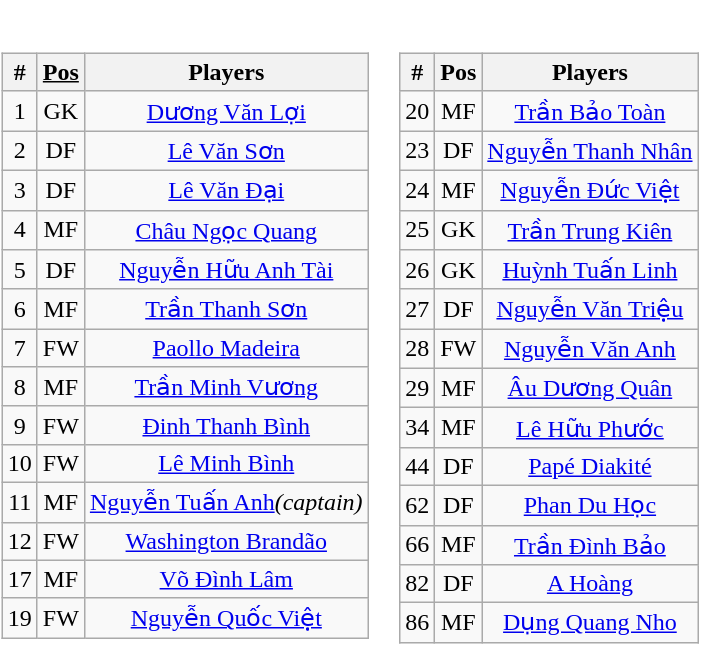<table border="0">
<tr>
<td style="background-color:#FFFFFF;vertical-align:top;"><br><table class="wikitable football-squad nogrid" style="display:inline-table;">
<tr>
<th scope="col" style="; ">#</th>
<th scope="col" style="; "><u>Pos</u></th>
<th scope="col" style="; ">Players</th>
</tr>
<tr class="vcard agent">
<td style="text-align: center">1</td>
<td style="text-align: center">GK</td>
<td style="text-align: center"><a href='#'>Dương Văn Lợi</a></td>
</tr>
<tr>
<td style="text-align: center">2</td>
<td style="text-align: center">DF</td>
<td style="text-align: center"><a href='#'>Lê Văn Sơn</a></td>
</tr>
<tr>
<td style="text-align: center">3</td>
<td style="text-align: center">DF</td>
<td style="text-align: center"><a href='#'>Lê Văn Đại</a></td>
</tr>
<tr>
<td style="text-align: center">4</td>
<td style="text-align: center">MF</td>
<td style="text-align: center"><a href='#'>Châu Ngọc Quang</a></td>
</tr>
<tr>
<td style="text-align: center">5</td>
<td style="text-align: center">DF</td>
<td style="text-align: center"><a href='#'>Nguyễn Hữu Anh Tài</a></td>
</tr>
<tr>
<td style="text-align: center">6</td>
<td style="text-align: center">MF</td>
<td style="text-align: center"><a href='#'>Trần Thanh Sơn</a></td>
</tr>
<tr>
<td style="text-align: center">7</td>
<td style="text-align: center">FW</td>
<td style="text-align: center"><a href='#'>Paollo Madeira</a></td>
</tr>
<tr>
<td style="text-align: center">8</td>
<td style="text-align: center">MF</td>
<td style="text-align: center"><a href='#'>Trần Minh Vương</a></td>
</tr>
<tr>
<td style="text-align: center">9</td>
<td style="text-align: center">FW</td>
<td style="text-align: center"><a href='#'>Đinh Thanh Bình</a></td>
</tr>
<tr>
<td style="text-align: center">10</td>
<td style="text-align: center">FW</td>
<td style="text-align: center"><a href='#'>Lê Minh Bình</a></td>
</tr>
<tr>
<td style="text-align: center">11</td>
<td style="text-align: center">MF</td>
<td style="text-align: center"><a href='#'>Nguyễn Tuấn Anh</a><em>(captain)</em></td>
</tr>
<tr>
<td style="text-align: center">12</td>
<td style="text-align: center">FW</td>
<td style="text-align: center"><a href='#'>Washington Brandão</a></td>
</tr>
<tr>
<td style="text-align: center">17</td>
<td style="text-align: center">MF</td>
<td style="text-align: center"><a href='#'>Võ Đình Lâm</a></td>
</tr>
<tr>
<td style="text-align: center">19</td>
<td style="text-align: center">FW</td>
<td style="text-align: center"><a href='#'>Nguyễn Quốc Việt</a></td>
</tr>
</table>
<table class="wikitable football-squad nogrid" style="display:inline-table;">
<tr>
<th scope="col" style="; ">#</th>
<th scope="col" style="; ">Pos</th>
<th scope="col" style="; ">Players</th>
</tr>
<tr class="vcard agent">
<td style="text-align: center">20</td>
<td style="text-align: center">MF</td>
<td style="text-align: center"><a href='#'>Trần Bảo Toàn</a></td>
</tr>
<tr>
<td style="text-align: center">23</td>
<td style="text-align: center">DF</td>
<td style="text-align: center"><a href='#'>Nguyễn Thanh Nhân</a></td>
</tr>
<tr>
<td style="text-align: center">24</td>
<td style="text-align: center">MF</td>
<td style="text-align: center"><a href='#'>Nguyễn Đức Việt</a></td>
</tr>
<tr>
<td style="text-align: center">25</td>
<td style="text-align: center">GK</td>
<td style="text-align: center"><a href='#'>Trần Trung Kiên</a></td>
</tr>
<tr>
<td style="text-align: center">26</td>
<td style="text-align: center">GK</td>
<td style="text-align: center"><a href='#'>Huỳnh Tuấn Linh</a></td>
</tr>
<tr>
<td style="text-align: center">27</td>
<td style="text-align: center">DF</td>
<td style="text-align: center"><a href='#'>Nguyễn Văn Triệu</a></td>
</tr>
<tr>
<td style="text-align: center">28</td>
<td style="text-align: center">FW</td>
<td style="text-align: center"><a href='#'>Nguyễn Văn Anh</a></td>
</tr>
<tr>
<td style="text-align: center">29</td>
<td style="text-align: center">MF</td>
<td style="text-align: center"><a href='#'>Âu Dương Quân</a></td>
</tr>
<tr>
<td style="text-align: center">34</td>
<td style="text-align: center">MF</td>
<td style="text-align: center"><a href='#'>Lê Hữu Phước</a></td>
</tr>
<tr>
<td style="text-align: center">44</td>
<td style="text-align: center">DF</td>
<td style="text-align: center"><a href='#'>Papé Diakité</a></td>
</tr>
<tr class="vcard agent">
<td style="text-align: center">62</td>
<td style="text-align: center">DF</td>
<td style="text-align: center"><a href='#'>Phan Du Học</a></td>
</tr>
<tr>
<td style="text-align: center">66</td>
<td style="text-align: center">MF</td>
<td style="text-align: center"><a href='#'>Trần Đình Bảo</a></td>
</tr>
<tr>
<td style="text-align: center">82</td>
<td style="text-align: center">DF</td>
<td style="text-align: center"><a href='#'>A Hoàng</a></td>
</tr>
<tr>
<td style="text-align: center">86</td>
<td style="text-align: center">MF</td>
<td style="text-align: center"><a href='#'>Dụng Quang Nho</a></td>
</tr>
</table>
</td>
</tr>
</table>
